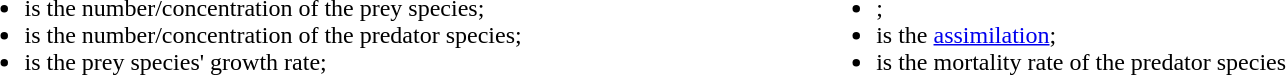<table style="background-color: transparent margin: 1em auto; width: 90%">
<tr>
<td width="50%" align="left" valign="top"><br><ul><li> is the number/concentration of the prey species;</li><li> is the number/concentration of the predator species;</li><li> is the prey species' growth rate;</li></ul></td>
<td width="50%" align="left" valign="top"><br><ul><li>;</li><li> is the <a href='#'>assimilation</a>;</li><li> is the mortality rate of the predator species</li></ul></td>
</tr>
</table>
